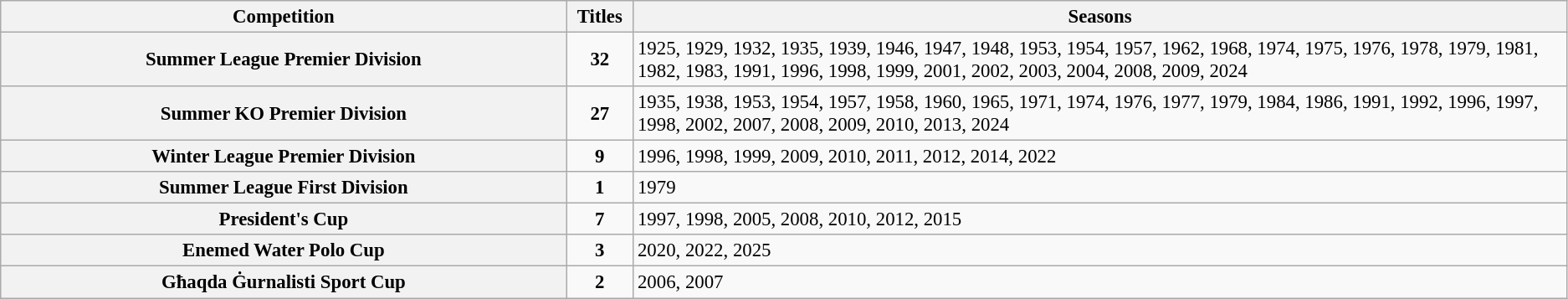<table class="wikitable plainrowheaders" style="font-size:95%; text-align:center;">
<tr>
<th style="width: 20%;">Competition</th>
<th style="width: 1%;">Titles</th>
<th style="width: 33%;">Seasons</th>
</tr>
<tr>
<th scope="col"><strong>Summer League Premier Division</strong> </th>
<td><strong>32</strong></td>
<td align="left">1925, 1929, 1932, 1935, 1939, 1946, 1947, 1948, 1953, 1954, 1957, 1962, 1968, 1974, 1975, 1976, 1978, 1979, 1981, 1982, 1983, 1991, 1996, 1998, 1999, 2001, 2002, 2003, 2004, 2008, 2009, 2024</td>
</tr>
<tr>
<th scope="col"><strong>Summer KO Premier Division</strong></th>
<td><strong>27</strong></td>
<td align="left">1935, 1938, 1953, 1954, 1957, 1958, 1960, 1965, 1971, 1974, 1976, 1977, 1979, 1984, 1986, 1991, 1992, 1996, 1997, 1998, 2002, 2007, 2008, 2009, 2010, 2013, 2024</td>
</tr>
<tr>
<th scope="col"><strong>Winter League Premier Division</strong></th>
<td><strong>9</strong></td>
<td align="left">1996, 1998, 1999, 2009, 2010, 2011, 2012, 2014, 2022</td>
</tr>
<tr>
<th scope="col"><strong>Summer League First Division</strong></th>
<td><strong>1</strong></td>
<td align="left">1979</td>
</tr>
<tr>
<th scope="col"><strong>President's Cup</strong></th>
<td><strong>7</strong></td>
<td align="left">1997, 1998, 2005, 2008, 2010, 2012, 2015</td>
</tr>
<tr>
<th scope="col"><strong>Enemed Water Polo Cup</strong></th>
<td><strong>3</strong></td>
<td align="left">2020, 2022, 2025</td>
</tr>
<tr>
<th scope="col"><strong>Għaqda Ġurnalisti Sport Cup</strong></th>
<td><strong>2</strong></td>
<td align="left">2006, 2007</td>
</tr>
</table>
